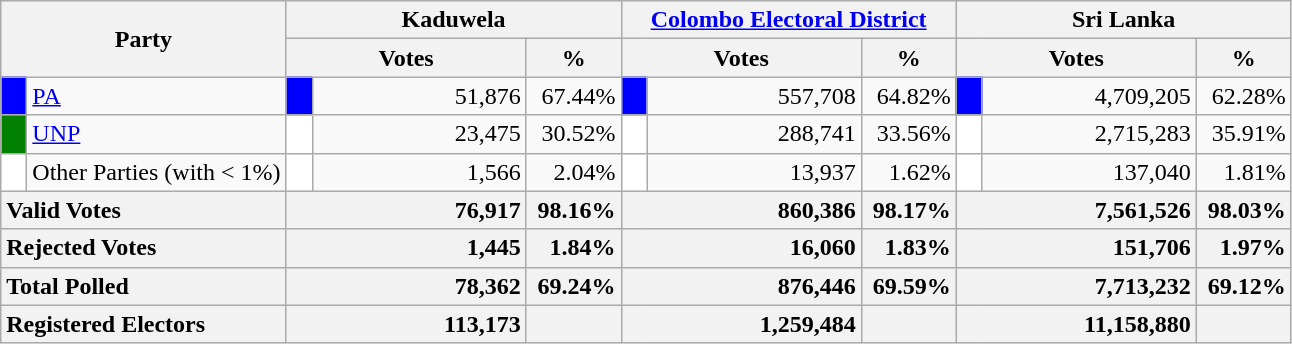<table class="wikitable">
<tr>
<th colspan="2" width="144px"rowspan="2">Party</th>
<th colspan="3" width="216px">Kaduwela</th>
<th colspan="3" width="216px"><a href='#'>Colombo Electoral District</a></th>
<th colspan="3" width="216px">Sri Lanka</th>
</tr>
<tr>
<th colspan="2" width="144px">Votes</th>
<th>%</th>
<th colspan="2" width="144px">Votes</th>
<th>%</th>
<th colspan="2" width="144px">Votes</th>
<th>%</th>
</tr>
<tr>
<td style="background-color:blue;" width="10px"></td>
<td style="text-align:left;"><a href='#'>PA</a></td>
<td style="background-color:blue;" width="10px"></td>
<td style="text-align:right;">51,876</td>
<td style="text-align:right;">67.44%</td>
<td style="background-color:blue;" width="10px"></td>
<td style="text-align:right;">557,708</td>
<td style="text-align:right;">64.82%</td>
<td style="background-color:blue;" width="10px"></td>
<td style="text-align:right;">4,709,205</td>
<td style="text-align:right;">62.28%</td>
</tr>
<tr>
<td style="background-color:green;" width="10px"></td>
<td style="text-align:left;"><a href='#'>UNP</a></td>
<td style="background-color:white;" width="10px"></td>
<td style="text-align:right;">23,475</td>
<td style="text-align:right;">30.52%</td>
<td style="background-color:white;" width="10px"></td>
<td style="text-align:right;">288,741</td>
<td style="text-align:right;">33.56%</td>
<td style="background-color:white;" width="10px"></td>
<td style="text-align:right;">2,715,283</td>
<td style="text-align:right;">35.91%</td>
</tr>
<tr>
<td style="background-color:white;" width="10px"></td>
<td style="text-align:left;">Other Parties (with < 1%)</td>
<td style="background-color:white;" width="10px"></td>
<td style="text-align:right;">1,566</td>
<td style="text-align:right;">2.04%</td>
<td style="background-color:white;" width="10px"></td>
<td style="text-align:right;">13,937</td>
<td style="text-align:right;">1.62%</td>
<td style="background-color:white;" width="10px"></td>
<td style="text-align:right;">137,040</td>
<td style="text-align:right;">1.81%</td>
</tr>
<tr>
<th colspan="2" width="144px"style="text-align:left;">Valid Votes</th>
<th style="text-align:right;"colspan="2" width="144px">76,917</th>
<th style="text-align:right;">98.16%</th>
<th style="text-align:right;"colspan="2" width="144px">860,386</th>
<th style="text-align:right;">98.17%</th>
<th style="text-align:right;"colspan="2" width="144px">7,561,526</th>
<th style="text-align:right;">98.03%</th>
</tr>
<tr>
<th colspan="2" width="144px"style="text-align:left;">Rejected Votes</th>
<th style="text-align:right;"colspan="2" width="144px">1,445</th>
<th style="text-align:right;">1.84%</th>
<th style="text-align:right;"colspan="2" width="144px">16,060</th>
<th style="text-align:right;">1.83%</th>
<th style="text-align:right;"colspan="2" width="144px">151,706</th>
<th style="text-align:right;">1.97%</th>
</tr>
<tr>
<th colspan="2" width="144px"style="text-align:left;">Total Polled</th>
<th style="text-align:right;"colspan="2" width="144px">78,362</th>
<th style="text-align:right;">69.24%</th>
<th style="text-align:right;"colspan="2" width="144px">876,446</th>
<th style="text-align:right;">69.59%</th>
<th style="text-align:right;"colspan="2" width="144px">7,713,232</th>
<th style="text-align:right;">69.12%</th>
</tr>
<tr>
<th colspan="2" width="144px"style="text-align:left;">Registered Electors</th>
<th style="text-align:right;"colspan="2" width="144px">113,173</th>
<th></th>
<th style="text-align:right;"colspan="2" width="144px">1,259,484</th>
<th></th>
<th style="text-align:right;"colspan="2" width="144px">11,158,880</th>
<th></th>
</tr>
</table>
